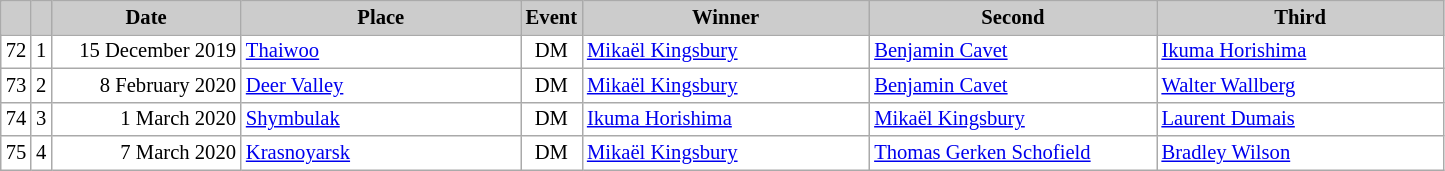<table class="wikitable plainrowheaders" style="background:#fff; font-size:86%; line-height:16px; border:grey solid 1px; border-collapse:collapse;">
<tr>
<th scope="col" style="background:#ccc; width=20 px;"></th>
<th scope="col" style="background:#ccc; width=30 px;"></th>
<th scope="col" style="background:#ccc; width:120px;">Date</th>
<th scope="col" style="background:#ccc; width:180px;">Place</th>
<th scope="col" style="background:#ccc; width:15px;">Event</th>
<th scope="col" style="background:#ccc; width:185px;">Winner</th>
<th scope="col" style="background:#ccc; width:185px;">Second</th>
<th scope="col" style="background:#ccc; width:185px;">Third</th>
</tr>
<tr>
<td align="center">72</td>
<td align="center">1</td>
<td align="right">15 December 2019</td>
<td> <a href='#'>Thaiwoo</a></td>
<td align="center">DM</td>
<td> <a href='#'>Mikaël Kingsbury</a></td>
<td> <a href='#'>Benjamin Cavet</a></td>
<td> <a href='#'>Ikuma Horishima</a></td>
</tr>
<tr>
<td align="center">73</td>
<td align="center">2</td>
<td align="right">8 February 2020</td>
<td> <a href='#'>Deer Valley</a></td>
<td align="center">DM</td>
<td> <a href='#'>Mikaël Kingsbury</a></td>
<td> <a href='#'>Benjamin Cavet</a></td>
<td> <a href='#'>Walter Wallberg</a></td>
</tr>
<tr>
<td align="center">74</td>
<td align="center">3</td>
<td align="right">1 March 2020</td>
<td> <a href='#'>Shymbulak</a></td>
<td align="center">DM</td>
<td> <a href='#'>Ikuma Horishima</a></td>
<td> <a href='#'>Mikaël Kingsbury</a></td>
<td> <a href='#'>Laurent Dumais</a></td>
</tr>
<tr>
<td align="center">75</td>
<td align="center">4</td>
<td align="right">7 March 2020</td>
<td> <a href='#'>Krasnoyarsk</a></td>
<td align="center">DM</td>
<td> <a href='#'>Mikaël Kingsbury</a></td>
<td> <a href='#'>Thomas Gerken Schofield</a></td>
<td> <a href='#'>Bradley Wilson</a></td>
</tr>
</table>
